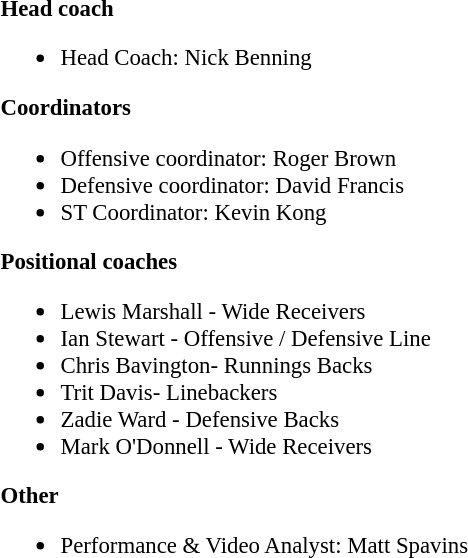<table class="toccolours" style="text-align: left;">
<tr>
<td style="font-size: 95%;" valign="top"><br><strong>Head coach</strong><ul><li>Head Coach: Nick Benning</li></ul><strong>Coordinators</strong><ul><li>Offensive coordinator: Roger Brown</li><li>Defensive coordinator: David Francis</li><li>ST Coordinator: Kevin Kong</li></ul><strong>Positional coaches</strong><ul><li>Lewis Marshall - Wide Receivers</li><li>Ian Stewart - Offensive / Defensive Line</li><li>Chris Bavington- Runnings Backs</li><li>Trit Davis- Linebackers</li><li>Zadie Ward - Defensive Backs</li><li>Mark O'Donnell - Wide Receivers</li></ul><strong>Other</strong><ul><li>Performance & Video Analyst: Matt Spavins</li></ul></td>
</tr>
</table>
